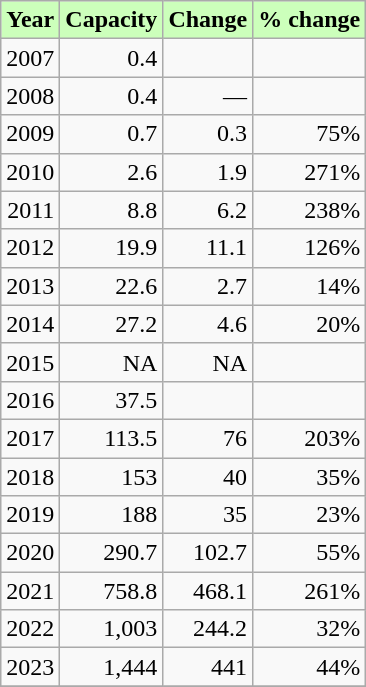<table class="wikitable" style="text-align:right;">
<tr>
<th scope="col" style="background-color: #cfb;">Year</th>
<th scope="col" style="background-color: #cfb;">Capacity</th>
<th scope="col" style="background-color: #cfb;">Change</th>
<th scope="col" style="background-color: #cfb;">% change</th>
</tr>
<tr>
<td>2007</td>
<td>0.4</td>
<td></td>
<td></td>
</tr>
<tr>
<td>2008</td>
<td>0.4</td>
<td>—</td>
<td></td>
</tr>
<tr>
<td>2009</td>
<td>0.7</td>
<td>0.3</td>
<td>75%</td>
</tr>
<tr>
<td>2010</td>
<td>2.6</td>
<td>1.9</td>
<td>271%</td>
</tr>
<tr>
<td>2011</td>
<td>8.8</td>
<td>6.2</td>
<td>238%</td>
</tr>
<tr>
<td>2012</td>
<td>19.9</td>
<td>11.1</td>
<td>126%</td>
</tr>
<tr>
<td>2013</td>
<td>22.6</td>
<td>2.7</td>
<td>14%</td>
</tr>
<tr>
<td>2014</td>
<td>27.2</td>
<td>4.6</td>
<td>20%</td>
</tr>
<tr>
<td>2015</td>
<td>NA</td>
<td>NA</td>
<td></td>
</tr>
<tr>
<td>2016</td>
<td>37.5</td>
<td></td>
<td></td>
</tr>
<tr>
<td>2017</td>
<td>113.5</td>
<td>76</td>
<td>203%</td>
</tr>
<tr>
<td>2018</td>
<td>153</td>
<td>40</td>
<td>35%</td>
</tr>
<tr>
<td>2019</td>
<td>188</td>
<td>35</td>
<td>23%</td>
</tr>
<tr>
<td>2020</td>
<td>290.7</td>
<td>102.7</td>
<td>55%</td>
</tr>
<tr>
<td>2021</td>
<td>758.8</td>
<td>468.1</td>
<td>261%</td>
</tr>
<tr>
<td>2022</td>
<td>1,003</td>
<td>244.2</td>
<td>32%</td>
</tr>
<tr>
<td>2023</td>
<td>1,444</td>
<td>441</td>
<td>44%</td>
</tr>
<tr>
</tr>
</table>
